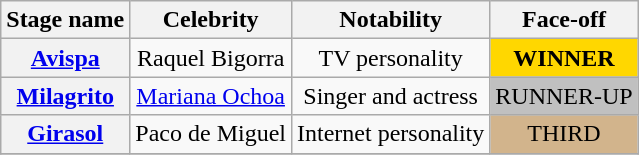<table class="wikitable" style="text-align:center; ">
<tr>
<th>Stage name</th>
<th>Celebrity</th>
<th>Notability</th>
<th>Face-off</th>
</tr>
<tr>
<th><a href='#'>Avispa</a></th>
<td>Raquel Bigorra</td>
<td>TV personality</td>
<td bgcolor=gold><strong>WINNER</strong></td>
</tr>
<tr>
<th><a href='#'>Milagrito</a></th>
<td><a href='#'>Mariana Ochoa</a></td>
<td>Singer and actress</td>
<td bgcolor=silver>RUNNER-UP</td>
</tr>
<tr>
<th><a href='#'>Girasol</a></th>
<td>Paco de Miguel</td>
<td>Internet personality</td>
<td bgcolor=tan>THIRD</td>
</tr>
<tr>
</tr>
</table>
